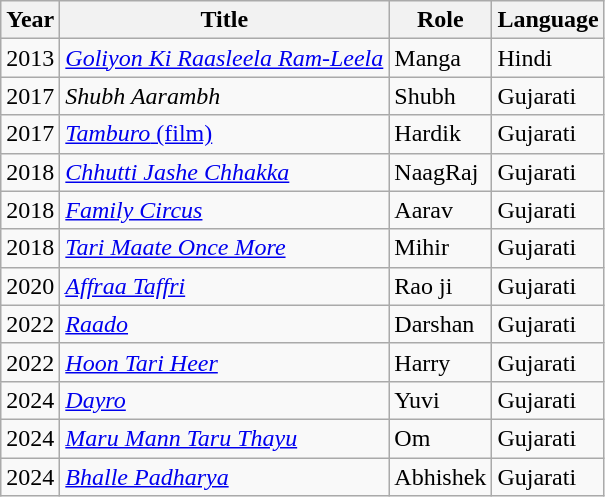<table class="wikitable sortable">
<tr>
<th scope="col">Year</th>
<th scope="col">Title</th>
<th scope="col">Role</th>
<th scope="col">Language</th>
</tr>
<tr>
<td>2013</td>
<td><em><a href='#'>Goliyon Ki Raasleela Ram-Leela</a></em></td>
<td>Manga</td>
<td>Hindi</td>
</tr>
<tr>
<td>2017</td>
<td><em>Shubh Aarambh</em></td>
<td>Shubh</td>
<td>Gujarati</td>
</tr>
<tr>
<td>2017</td>
<td><a href='#'><em>Tamburo</em> (film)</a></td>
<td>Hardik</td>
<td>Gujarati</td>
</tr>
<tr>
<td>2018</td>
<td><em><a href='#'>Chhutti Jashe Chhakka</a></em></td>
<td>NaagRaj</td>
<td>Gujarati</td>
</tr>
<tr>
<td>2018</td>
<td><em><a href='#'>Family Circus</a></em></td>
<td>Aarav</td>
<td>Gujarati</td>
</tr>
<tr>
<td>2018</td>
<td><em><a href='#'>Tari Maate Once More</a></em></td>
<td>Mihir</td>
<td>Gujarati</td>
</tr>
<tr>
<td>2020</td>
<td><em><a href='#'>Affraa Taffri</a></em></td>
<td>Rao ji</td>
<td>Gujarati</td>
</tr>
<tr>
<td>2022</td>
<td><em><a href='#'>Raado</a></em></td>
<td>Darshan</td>
<td>Gujarati</td>
</tr>
<tr>
<td>2022</td>
<td><em><a href='#'>Hoon Tari Heer</a> </em></td>
<td>Harry</td>
<td>Gujarati</td>
</tr>
<tr>
<td>2024</td>
<td><em><a href='#'>Dayro</a> </em></td>
<td>Yuvi</td>
<td>Gujarati</td>
</tr>
<tr>
<td>2024</td>
<td><em><a href='#'>Maru Mann Taru Thayu</a> </em></td>
<td>Om</td>
<td>Gujarati</td>
</tr>
<tr>
<td>2024</td>
<td><em><a href='#'>Bhalle Padharya</a> </em></td>
<td>Abhishek</td>
<td>Gujarati</td>
</tr>
</table>
